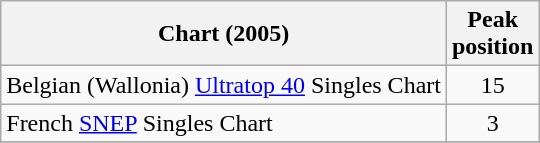<table class="wikitable sortable">
<tr>
<th>Chart (2005)</th>
<th>Peak<br>position</th>
</tr>
<tr>
<td>Belgian (Wallonia) <a href='#'>Ultratop 40</a> Singles Chart</td>
<td align="center">15</td>
</tr>
<tr>
<td>French <a href='#'>SNEP</a> Singles Chart</td>
<td align="center">3</td>
</tr>
<tr>
</tr>
</table>
